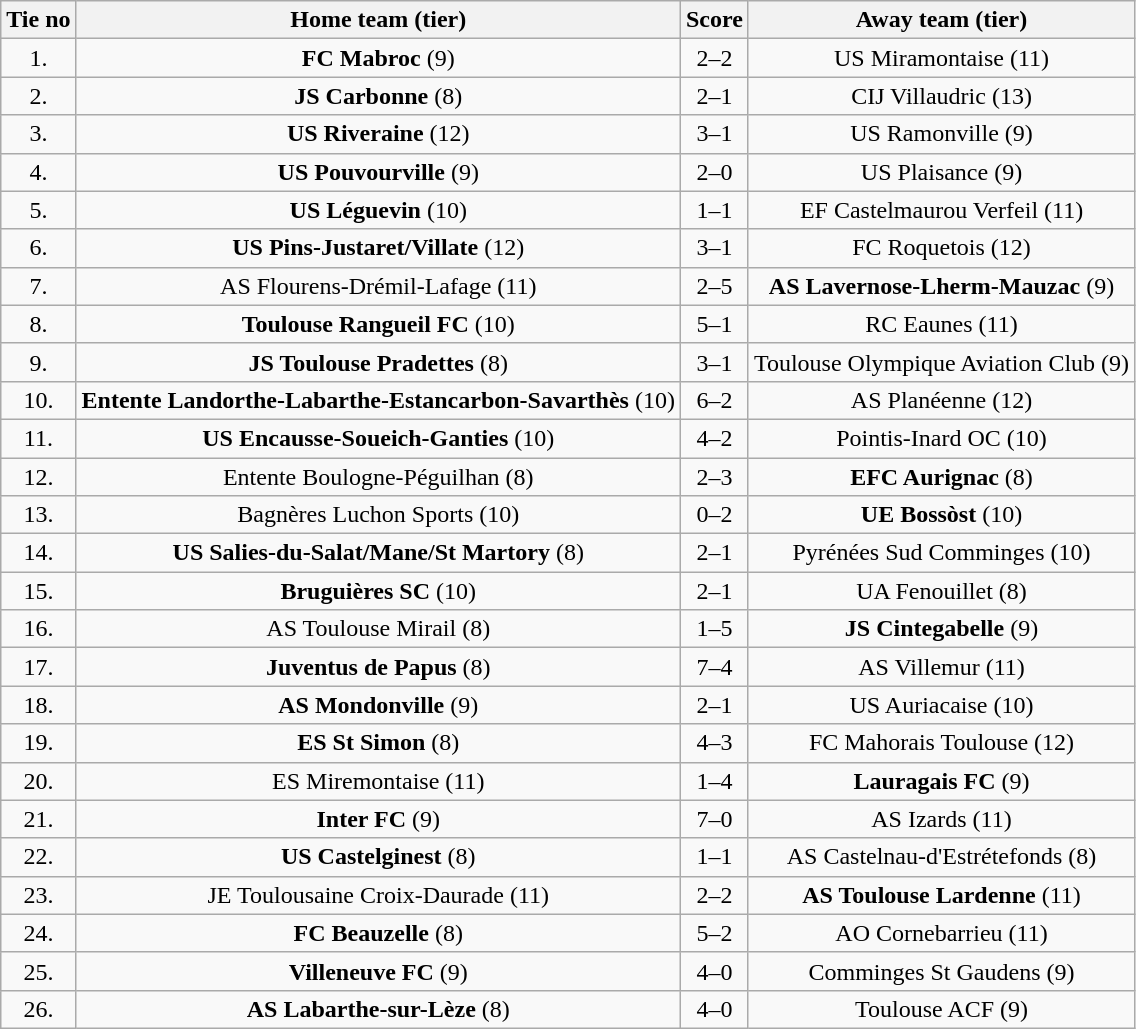<table class="wikitable" style="text-align: center">
<tr>
<th>Tie no</th>
<th>Home team (tier)</th>
<th>Score</th>
<th>Away team (tier)</th>
</tr>
<tr>
<td>1.</td>
<td><strong>FC Mabroc</strong> (9)</td>
<td>2–2 </td>
<td>US Miramontaise (11)</td>
</tr>
<tr>
<td>2.</td>
<td><strong>JS Carbonne</strong> (8)</td>
<td>2–1</td>
<td>CIJ Villaudric (13)</td>
</tr>
<tr>
<td>3.</td>
<td><strong>US Riveraine</strong> (12)</td>
<td>3–1</td>
<td>US Ramonville (9)</td>
</tr>
<tr>
<td>4.</td>
<td><strong>US Pouvourville</strong> (9)</td>
<td>2–0</td>
<td>US Plaisance (9)</td>
</tr>
<tr>
<td>5.</td>
<td><strong>US Léguevin</strong> (10)</td>
<td>1–1 </td>
<td>EF Castelmaurou Verfeil (11)</td>
</tr>
<tr>
<td>6.</td>
<td><strong>US Pins-Justaret/Villate</strong> (12)</td>
<td>3–1</td>
<td>FC Roquetois (12)</td>
</tr>
<tr>
<td>7.</td>
<td>AS Flourens-Drémil-Lafage (11)</td>
<td>2–5</td>
<td><strong>AS Lavernose-Lherm-Mauzac</strong> (9)</td>
</tr>
<tr>
<td>8.</td>
<td><strong>Toulouse Rangueil FC</strong> (10)</td>
<td>5–1</td>
<td>RC Eaunes (11)</td>
</tr>
<tr>
<td>9.</td>
<td><strong>JS Toulouse Pradettes</strong> (8)</td>
<td>3–1</td>
<td>Toulouse Olympique Aviation Club (9)</td>
</tr>
<tr>
<td>10.</td>
<td><strong>Entente Landorthe-Labarthe-Estancarbon-Savarthès</strong> (10)</td>
<td>6–2</td>
<td>AS Planéenne (12)</td>
</tr>
<tr>
<td>11.</td>
<td><strong>US Encausse-Soueich-Ganties</strong> (10)</td>
<td>4–2</td>
<td>Pointis-Inard OC (10)</td>
</tr>
<tr>
<td>12.</td>
<td>Entente Boulogne-Péguilhan (8)</td>
<td>2–3</td>
<td><strong>EFC Aurignac</strong> (8)</td>
</tr>
<tr>
<td>13.</td>
<td>Bagnères Luchon Sports (10)</td>
<td>0–2</td>
<td><strong>UE Bossòst</strong> (10)</td>
</tr>
<tr>
<td>14.</td>
<td><strong>US Salies-du-Salat/Mane/St Martory</strong> (8)</td>
<td>2–1</td>
<td>Pyrénées Sud Comminges (10)</td>
</tr>
<tr>
<td>15.</td>
<td><strong>Bruguières SC</strong> (10)</td>
<td>2–1</td>
<td>UA Fenouillet (8)</td>
</tr>
<tr>
<td>16.</td>
<td>AS Toulouse Mirail (8)</td>
<td>1–5</td>
<td><strong>JS Cintegabelle</strong> (9)</td>
</tr>
<tr>
<td>17.</td>
<td><strong>Juventus de Papus</strong> (8)</td>
<td>7–4</td>
<td>AS Villemur (11)</td>
</tr>
<tr>
<td>18.</td>
<td><strong>AS Mondonville</strong> (9)</td>
<td>2–1</td>
<td>US Auriacaise (10)</td>
</tr>
<tr>
<td>19.</td>
<td><strong>ES St Simon</strong> (8)</td>
<td>4–3 </td>
<td>FC Mahorais Toulouse (12)</td>
</tr>
<tr>
<td>20.</td>
<td>ES Miremontaise (11)</td>
<td>1–4</td>
<td><strong>Lauragais FC</strong> (9)</td>
</tr>
<tr>
<td>21.</td>
<td><strong>Inter FC</strong> (9)</td>
<td>7–0</td>
<td>AS Izards (11)</td>
</tr>
<tr>
<td>22.</td>
<td><strong>US Castelginest</strong> (8)</td>
<td>1–1 </td>
<td>AS Castelnau-d'Estrétefonds (8)</td>
</tr>
<tr>
<td>23.</td>
<td>JE Toulousaine Croix-Daurade (11)</td>
<td>2–2 </td>
<td><strong>AS Toulouse Lardenne</strong> (11)</td>
</tr>
<tr>
<td>24.</td>
<td><strong>FC Beauzelle</strong> (8)</td>
<td>5–2</td>
<td>AO Cornebarrieu (11)</td>
</tr>
<tr>
<td>25.</td>
<td><strong>Villeneuve FC</strong> (9)</td>
<td>4–0</td>
<td>Comminges St Gaudens (9)</td>
</tr>
<tr>
<td>26.</td>
<td><strong>AS Labarthe-sur-Lèze</strong> (8)</td>
<td>4–0</td>
<td>Toulouse ACF (9)</td>
</tr>
</table>
